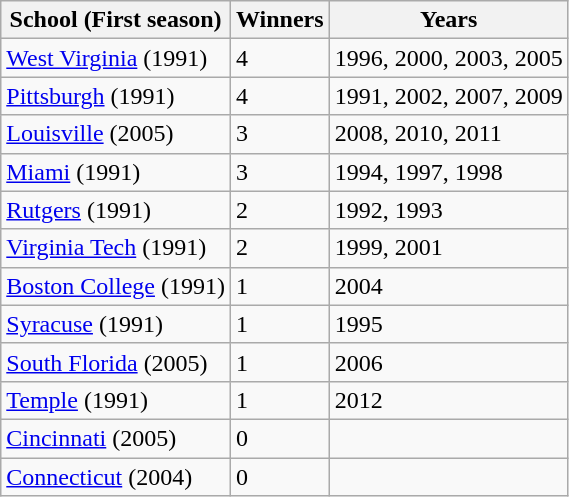<table class=wikitable>
<tr>
<th>School (First season)</th>
<th>Winners</th>
<th>Years</th>
</tr>
<tr>
<td><a href='#'>West Virginia</a> (1991)</td>
<td>4</td>
<td>1996, 2000, 2003, 2005</td>
</tr>
<tr>
<td><a href='#'>Pittsburgh</a> (1991)</td>
<td>4</td>
<td>1991, 2002, 2007, 2009</td>
</tr>
<tr>
<td><a href='#'>Louisville</a> (2005)</td>
<td>3</td>
<td>2008, 2010, 2011</td>
</tr>
<tr>
<td><a href='#'>Miami</a> (1991)</td>
<td>3</td>
<td>1994, 1997, 1998</td>
</tr>
<tr>
<td><a href='#'>Rutgers</a> (1991)</td>
<td>2</td>
<td>1992, 1993</td>
</tr>
<tr>
<td><a href='#'>Virginia Tech</a> (1991)</td>
<td>2</td>
<td>1999, 2001</td>
</tr>
<tr>
<td><a href='#'>Boston College</a> (1991)</td>
<td>1</td>
<td>2004</td>
</tr>
<tr>
<td><a href='#'>Syracuse</a> (1991)</td>
<td>1</td>
<td>1995</td>
</tr>
<tr>
<td><a href='#'>South Florida</a> (2005)</td>
<td>1</td>
<td>2006</td>
</tr>
<tr>
<td><a href='#'>Temple</a> (1991)</td>
<td>1</td>
<td>2012</td>
</tr>
<tr>
<td><a href='#'>Cincinnati</a> (2005)</td>
<td>0</td>
<td></td>
</tr>
<tr>
<td><a href='#'>Connecticut</a> (2004)</td>
<td>0</td>
<td></td>
</tr>
</table>
